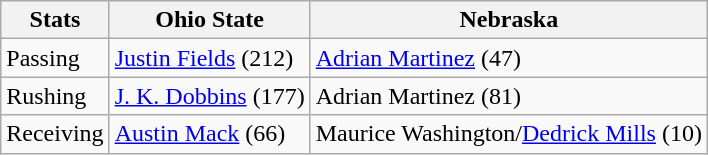<table class="wikitable">
<tr>
<th>Stats</th>
<th>Ohio State</th>
<th>Nebraska</th>
</tr>
<tr>
<td>Passing</td>
<td><a href='#'>Justin Fields</a> (212)</td>
<td><a href='#'>Adrian Martinez</a> (47)</td>
</tr>
<tr>
<td>Rushing</td>
<td><a href='#'>J. K. Dobbins</a> (177)</td>
<td>Adrian Martinez (81)</td>
</tr>
<tr>
<td>Receiving</td>
<td><a href='#'>Austin Mack</a> (66)</td>
<td>Maurice Washington/<a href='#'>Dedrick Mills</a> (10)</td>
</tr>
</table>
